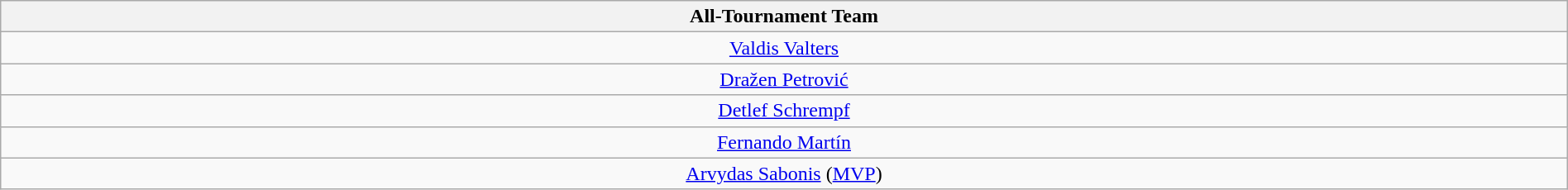<table class="wikitable sortable" style="text-align:center; width: 100%">
<tr>
<th>All-Tournament Team</th>
</tr>
<tr>
<td> <a href='#'>Valdis Valters</a></td>
</tr>
<tr>
<td> <a href='#'>Dražen Petrović</a></td>
</tr>
<tr>
<td> <a href='#'>Detlef Schrempf</a></td>
</tr>
<tr>
<td> <a href='#'>Fernando Martín</a></td>
</tr>
<tr>
<td> <a href='#'>Arvydas Sabonis</a> (<a href='#'>MVP</a>)</td>
</tr>
</table>
